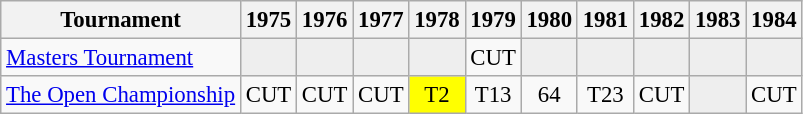<table class="wikitable" style="font-size:95%;text-align:center;">
<tr>
<th>Tournament</th>
<th>1975</th>
<th>1976</th>
<th>1977</th>
<th>1978</th>
<th>1979</th>
<th>1980</th>
<th>1981</th>
<th>1982</th>
<th>1983</th>
<th>1984</th>
</tr>
<tr>
<td align=left><a href='#'>Masters Tournament</a></td>
<td style="background:#eeeeee;"></td>
<td style="background:#eeeeee;"></td>
<td style="background:#eeeeee;"></td>
<td style="background:#eeeeee;"></td>
<td>CUT</td>
<td style="background:#eeeeee;"></td>
<td style="background:#eeeeee;"></td>
<td style="background:#eeeeee;"></td>
<td style="background:#eeeeee;"></td>
<td style="background:#eeeeee;"></td>
</tr>
<tr>
<td align=left><a href='#'>The Open Championship</a></td>
<td>CUT</td>
<td>CUT</td>
<td>CUT</td>
<td style="background:yellow;">T2</td>
<td>T13</td>
<td>64</td>
<td>T23</td>
<td>CUT</td>
<td style="background:#eeeeee;"></td>
<td>CUT</td>
</tr>
</table>
